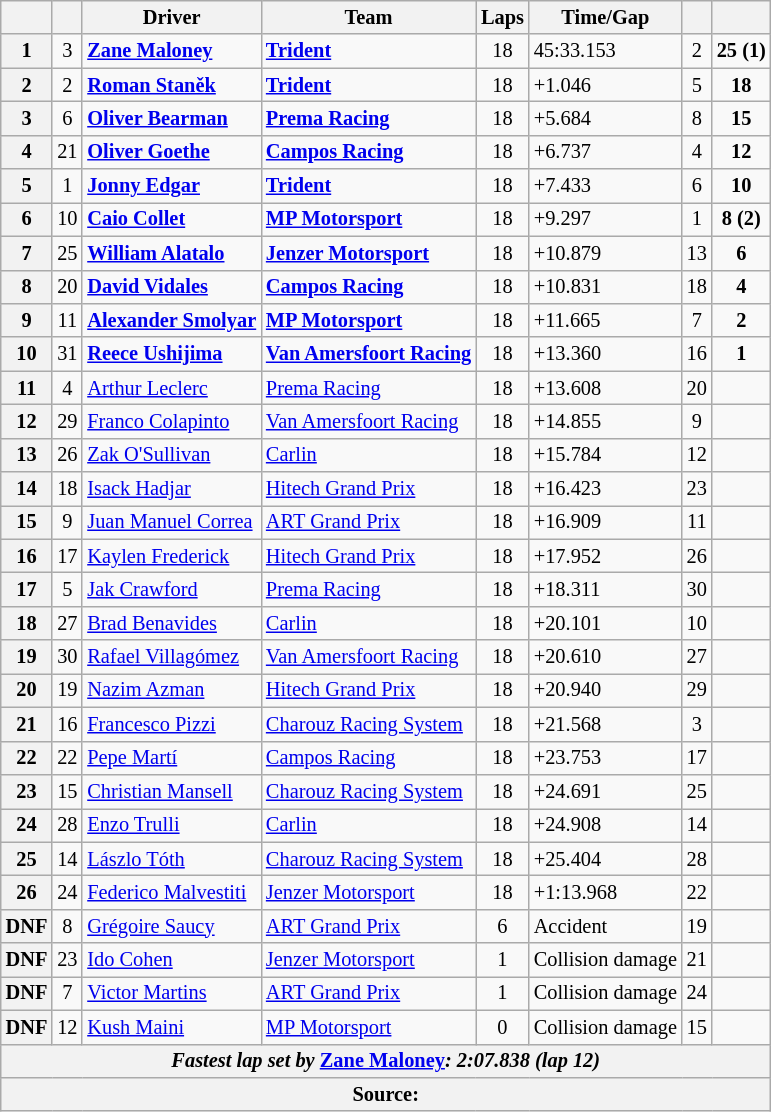<table class="wikitable" style="font-size:85%">
<tr>
<th></th>
<th></th>
<th>Driver</th>
<th>Team</th>
<th>Laps</th>
<th>Time/Gap</th>
<th></th>
<th></th>
</tr>
<tr>
<th>1</th>
<td align="center">3</td>
<td> <strong><a href='#'>Zane Maloney</a></strong></td>
<td><strong><a href='#'>Trident</a></strong></td>
<td align="center">18</td>
<td>45:33.153</td>
<td align="center">2</td>
<td align="center"><strong>25 (1)</strong></td>
</tr>
<tr>
<th>2</th>
<td align="center">2</td>
<td><strong> <a href='#'>Roman Staněk</a></strong></td>
<td><strong><a href='#'>Trident</a></strong></td>
<td align="center">18</td>
<td>+1.046</td>
<td align="center">5</td>
<td align="center"><strong>18</strong></td>
</tr>
<tr>
<th>3</th>
<td align="center">6</td>
<td><strong> <a href='#'>Oliver Bearman</a></strong></td>
<td><strong><a href='#'>Prema Racing</a></strong></td>
<td align="center">18</td>
<td>+5.684</td>
<td align="center">8</td>
<td align="center"><strong>15</strong></td>
</tr>
<tr>
<th>4</th>
<td align="center">21</td>
<td> <strong><a href='#'>Oliver Goethe</a></strong></td>
<td><strong><a href='#'>Campos Racing</a></strong></td>
<td align="center">18</td>
<td>+6.737</td>
<td align="center">4</td>
<td align="center"><strong>12</strong></td>
</tr>
<tr>
<th>5</th>
<td align="center">1</td>
<td> <strong><a href='#'>Jonny Edgar</a></strong></td>
<td><strong><a href='#'>Trident</a></strong></td>
<td align="center">18</td>
<td>+7.433</td>
<td align="center">6</td>
<td align="center"><strong>10</strong></td>
</tr>
<tr>
<th>6</th>
<td align="center">10</td>
<td> <strong><a href='#'>Caio Collet</a></strong></td>
<td><strong><a href='#'>MP Motorsport</a></strong></td>
<td align="center">18</td>
<td>+9.297</td>
<td align="center">1</td>
<td align="center"><strong>8 (2)</strong></td>
</tr>
<tr>
<th>7</th>
<td align="center">25</td>
<td> <strong><a href='#'>William Alatalo</a></strong></td>
<td><strong><a href='#'>Jenzer Motorsport</a></strong></td>
<td align="center">18</td>
<td>+10.879</td>
<td align="center">13</td>
<td align="center"><strong>6</strong></td>
</tr>
<tr>
<th>8</th>
<td align="center">20</td>
<td> <strong><a href='#'>David Vidales</a></strong></td>
<td><strong><a href='#'>Campos Racing</a></strong></td>
<td align="center">18</td>
<td>+10.831</td>
<td align="center">18</td>
<td align="center"><strong>4</strong></td>
</tr>
<tr>
<th>9</th>
<td align="center">11</td>
<td><strong> <a href='#'>Alexander Smolyar</a></strong></td>
<td><strong><a href='#'>MP Motorsport</a></strong></td>
<td align="center">18</td>
<td>+11.665</td>
<td align="center">7</td>
<td align="center"><strong>2</strong></td>
</tr>
<tr>
<th>10</th>
<td align="center">31</td>
<td> <strong><a href='#'>Reece Ushijima</a></strong></td>
<td><strong><a href='#'>Van Amersfoort Racing</a></strong></td>
<td align="center">18</td>
<td>+13.360</td>
<td align="center">16</td>
<td align="center"><strong>1</strong></td>
</tr>
<tr>
<th>11</th>
<td align="center">4</td>
<td> <a href='#'>Arthur Leclerc</a></td>
<td><a href='#'>Prema Racing</a></td>
<td align="center">18</td>
<td>+13.608</td>
<td align="center">20</td>
<td align="center"></td>
</tr>
<tr>
<th>12</th>
<td align="center">29</td>
<td> <a href='#'>Franco Colapinto</a></td>
<td><a href='#'>Van Amersfoort Racing</a></td>
<td align="center">18</td>
<td>+14.855</td>
<td align="center">9</td>
<td align="center"></td>
</tr>
<tr>
<th>13</th>
<td align="center">26</td>
<td> <a href='#'>Zak O'Sullivan</a></td>
<td><a href='#'>Carlin</a></td>
<td align="center">18</td>
<td>+15.784</td>
<td align="center">12</td>
<td align="center"></td>
</tr>
<tr>
<th>14</th>
<td align="center">18</td>
<td> <a href='#'>Isack Hadjar</a></td>
<td><a href='#'>Hitech Grand Prix</a></td>
<td align="center">18</td>
<td>+16.423</td>
<td align="center">23</td>
<td align="center"></td>
</tr>
<tr>
<th>15</th>
<td align="center">9</td>
<td> <a href='#'>Juan Manuel Correa</a></td>
<td><a href='#'>ART Grand Prix</a></td>
<td align="center">18</td>
<td>+16.909</td>
<td align="center">11</td>
<td align="center"></td>
</tr>
<tr>
<th>16</th>
<td align="center">17</td>
<td> <a href='#'>Kaylen Frederick</a></td>
<td><a href='#'>Hitech Grand Prix</a></td>
<td align="center">18</td>
<td>+17.952</td>
<td align="center">26</td>
<td align="center"></td>
</tr>
<tr>
<th>17</th>
<td align="center">5</td>
<td> <a href='#'>Jak Crawford</a></td>
<td><a href='#'>Prema Racing</a></td>
<td align="center">18</td>
<td>+18.311</td>
<td align="center">30</td>
<td align="center"></td>
</tr>
<tr>
<th>18</th>
<td align="center">27</td>
<td> <a href='#'>Brad Benavides</a></td>
<td><a href='#'>Carlin</a></td>
<td align="center">18</td>
<td>+20.101</td>
<td align="center">10</td>
<td align="center"></td>
</tr>
<tr>
<th>19</th>
<td align="center">30</td>
<td> <a href='#'>Rafael Villagómez</a></td>
<td><a href='#'>Van Amersfoort Racing</a></td>
<td align="center">18</td>
<td>+20.610</td>
<td align="center">27</td>
<td align="center"></td>
</tr>
<tr>
<th>20</th>
<td align="center">19</td>
<td> <a href='#'>Nazim Azman</a></td>
<td><a href='#'>Hitech Grand Prix</a></td>
<td align="center">18</td>
<td>+20.940</td>
<td align="center">29</td>
<td align="center"></td>
</tr>
<tr>
<th>21</th>
<td align="center">16</td>
<td> <a href='#'>Francesco Pizzi</a></td>
<td><a href='#'>Charouz Racing System</a></td>
<td align="center">18</td>
<td>+21.568</td>
<td align="center">3</td>
<td align="center"></td>
</tr>
<tr>
<th>22</th>
<td align="center">22</td>
<td> <a href='#'>Pepe Martí</a></td>
<td><a href='#'>Campos Racing</a></td>
<td align="center">18</td>
<td>+23.753</td>
<td align="center">17</td>
<td align="center"></td>
</tr>
<tr>
<th>23</th>
<td align="center">15</td>
<td> <a href='#'>Christian Mansell</a></td>
<td><a href='#'>Charouz Racing System</a></td>
<td align="center">18</td>
<td>+24.691</td>
<td align="center">25</td>
<td align="center"></td>
</tr>
<tr>
<th>24</th>
<td align="center">28</td>
<td> <a href='#'>Enzo Trulli</a></td>
<td><a href='#'>Carlin</a></td>
<td align="center">18</td>
<td>+24.908</td>
<td align="center">14</td>
<td align="center"></td>
</tr>
<tr>
<th>25</th>
<td align="center">14</td>
<td> <a href='#'>Lászlo Tóth</a></td>
<td><a href='#'>Charouz Racing System</a></td>
<td align="center">18</td>
<td>+25.404</td>
<td align="center">28</td>
<td align="center"></td>
</tr>
<tr>
<th>26</th>
<td align="center">24</td>
<td> <a href='#'>Federico Malvestiti</a></td>
<td><a href='#'>Jenzer Motorsport</a></td>
<td align="center">18</td>
<td>+1:13.968</td>
<td align="center">22</td>
<td align="center"></td>
</tr>
<tr>
<th>DNF</th>
<td align="center">8</td>
<td> <a href='#'>Grégoire Saucy</a></td>
<td><a href='#'>ART Grand Prix</a></td>
<td align="center">6</td>
<td>Accident</td>
<td align="center">19</td>
<td align="center"></td>
</tr>
<tr>
<th>DNF</th>
<td align="center">23</td>
<td> <a href='#'>Ido Cohen</a></td>
<td><a href='#'>Jenzer Motorsport</a></td>
<td align="center">1</td>
<td>Collision damage</td>
<td align="center">21</td>
<td align="center"></td>
</tr>
<tr>
<th>DNF</th>
<td align="center">7</td>
<td> <a href='#'>Victor Martins</a></td>
<td><a href='#'>ART Grand Prix</a></td>
<td align="center">1</td>
<td>Collision damage</td>
<td align="center">24</td>
<td align="center"></td>
</tr>
<tr>
<th>DNF</th>
<td align="center">12</td>
<td> <a href='#'>Kush Maini</a></td>
<td><a href='#'>MP Motorsport</a></td>
<td align="center">0</td>
<td>Collision damage</td>
<td align="center">15</td>
<td align="center"></td>
</tr>
<tr>
<th colspan="8"><em>Fastest lap set by</em> <strong> <a href='#'>Zane Maloney</a><strong><em>: 2:07.838 (lap 12)<em></th>
</tr>
<tr>
<th colspan="8">Source:</th>
</tr>
</table>
